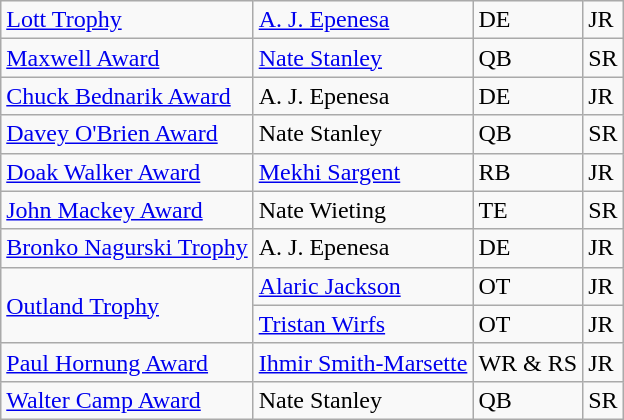<table class="wikitable">
<tr>
<td><a href='#'>Lott Trophy</a></td>
<td><a href='#'>A. J. Epenesa</a></td>
<td>DE</td>
<td>JR</td>
</tr>
<tr>
<td><a href='#'>Maxwell Award</a></td>
<td><a href='#'>Nate Stanley</a></td>
<td>QB</td>
<td>SR</td>
</tr>
<tr>
<td><a href='#'>Chuck Bednarik Award</a></td>
<td>A. J. Epenesa</td>
<td>DE</td>
<td>JR</td>
</tr>
<tr>
<td><a href='#'>Davey O'Brien Award</a></td>
<td>Nate Stanley</td>
<td>QB</td>
<td>SR</td>
</tr>
<tr>
<td><a href='#'>Doak Walker Award</a></td>
<td><a href='#'>Mekhi Sargent</a></td>
<td>RB</td>
<td>JR</td>
</tr>
<tr>
<td><a href='#'>John Mackey Award</a></td>
<td>Nate Wieting</td>
<td>TE</td>
<td>SR</td>
</tr>
<tr>
<td><a href='#'>Bronko Nagurski Trophy</a></td>
<td>A. J. Epenesa</td>
<td>DE</td>
<td>JR</td>
</tr>
<tr>
<td rowspan=2><a href='#'>Outland Trophy</a></td>
<td><a href='#'>Alaric Jackson</a></td>
<td>OT</td>
<td>JR</td>
</tr>
<tr>
<td><a href='#'>Tristan Wirfs</a></td>
<td>OT</td>
<td>JR</td>
</tr>
<tr>
<td><a href='#'>Paul Hornung Award</a></td>
<td><a href='#'>Ihmir Smith-Marsette</a></td>
<td>WR & RS</td>
<td>JR</td>
</tr>
<tr>
<td><a href='#'>Walter Camp Award</a></td>
<td>Nate Stanley</td>
<td>QB</td>
<td>SR</td>
</tr>
</table>
